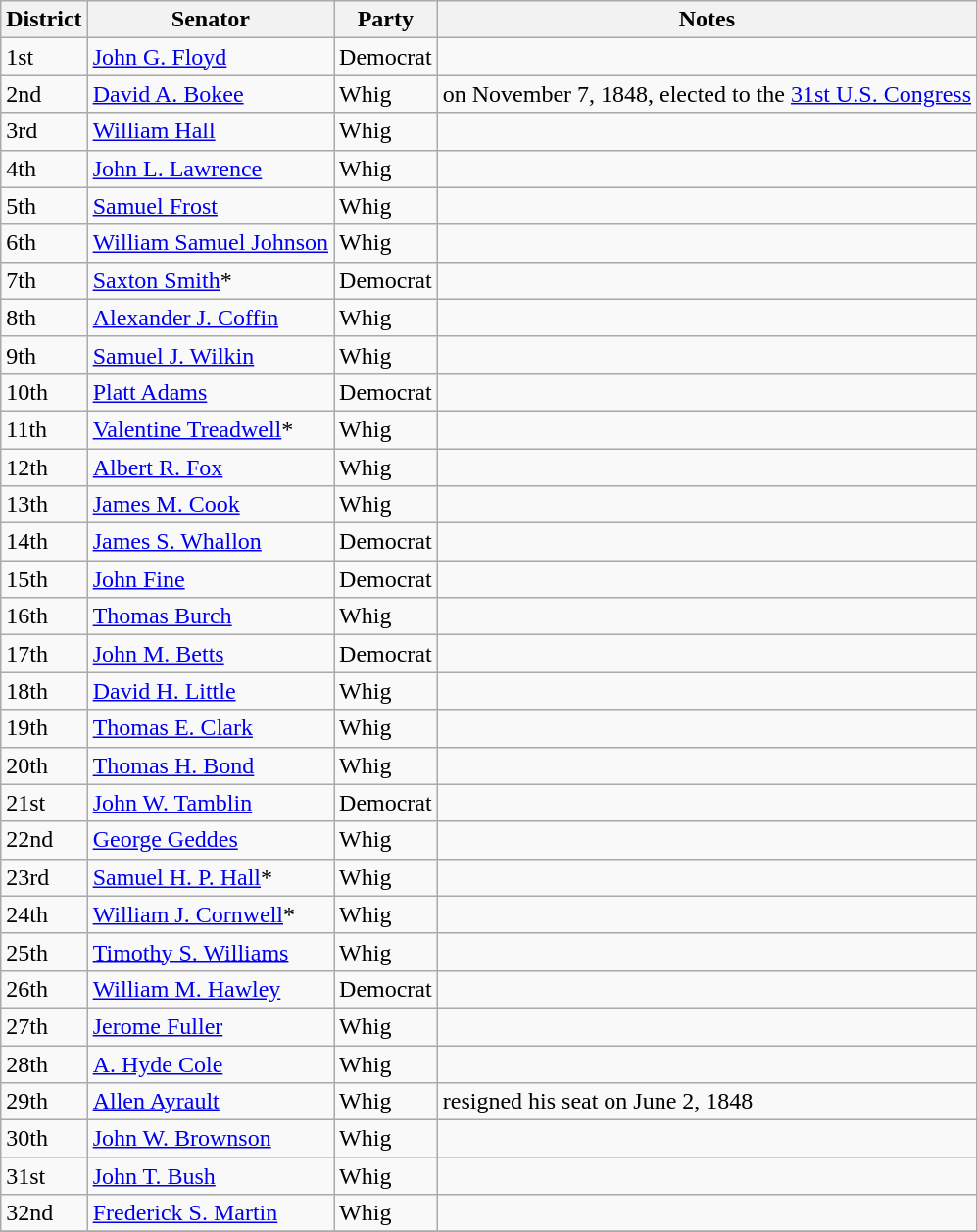<table class=wikitable>
<tr>
<th>District</th>
<th>Senator</th>
<th>Party</th>
<th>Notes</th>
</tr>
<tr>
<td>1st</td>
<td><a href='#'>John G. Floyd</a></td>
<td>Democrat</td>
<td></td>
</tr>
<tr>
<td>2nd</td>
<td><a href='#'>David A. Bokee</a></td>
<td>Whig</td>
<td>on November 7, 1848, elected to the <a href='#'>31st U.S. Congress</a></td>
</tr>
<tr>
<td>3rd</td>
<td><a href='#'>William Hall</a></td>
<td>Whig</td>
<td></td>
</tr>
<tr>
<td>4th</td>
<td><a href='#'>John L. Lawrence</a></td>
<td>Whig</td>
<td></td>
</tr>
<tr>
<td>5th</td>
<td><a href='#'>Samuel Frost</a></td>
<td>Whig</td>
<td></td>
</tr>
<tr>
<td>6th</td>
<td><a href='#'>William Samuel Johnson</a></td>
<td>Whig</td>
<td></td>
</tr>
<tr>
<td>7th</td>
<td><a href='#'>Saxton Smith</a>*</td>
<td>Democrat</td>
<td></td>
</tr>
<tr>
<td>8th</td>
<td><a href='#'>Alexander J. Coffin</a></td>
<td>Whig</td>
<td></td>
</tr>
<tr>
<td>9th</td>
<td><a href='#'>Samuel J. Wilkin</a></td>
<td>Whig</td>
<td></td>
</tr>
<tr>
<td>10th</td>
<td><a href='#'>Platt Adams</a></td>
<td>Democrat</td>
<td></td>
</tr>
<tr>
<td>11th</td>
<td><a href='#'>Valentine Treadwell</a>*</td>
<td>Whig</td>
<td></td>
</tr>
<tr>
<td>12th</td>
<td><a href='#'>Albert R. Fox</a></td>
<td>Whig</td>
<td></td>
</tr>
<tr>
<td>13th</td>
<td><a href='#'>James M. Cook</a></td>
<td>Whig</td>
<td></td>
</tr>
<tr>
<td>14th</td>
<td><a href='#'>James S. Whallon</a></td>
<td>Democrat</td>
<td></td>
</tr>
<tr>
<td>15th</td>
<td><a href='#'>John Fine</a></td>
<td>Democrat</td>
<td></td>
</tr>
<tr>
<td>16th</td>
<td><a href='#'>Thomas Burch</a></td>
<td>Whig</td>
<td></td>
</tr>
<tr>
<td>17th</td>
<td><a href='#'>John M. Betts</a></td>
<td>Democrat</td>
<td></td>
</tr>
<tr>
<td>18th</td>
<td><a href='#'>David H. Little</a></td>
<td>Whig</td>
<td></td>
</tr>
<tr>
<td>19th</td>
<td><a href='#'>Thomas E. Clark</a></td>
<td>Whig</td>
<td></td>
</tr>
<tr>
<td>20th</td>
<td><a href='#'>Thomas H. Bond</a></td>
<td>Whig</td>
<td></td>
</tr>
<tr>
<td>21st</td>
<td><a href='#'>John W. Tamblin</a></td>
<td>Democrat</td>
<td></td>
</tr>
<tr>
<td>22nd</td>
<td><a href='#'>George Geddes</a></td>
<td>Whig</td>
<td></td>
</tr>
<tr>
<td>23rd</td>
<td><a href='#'>Samuel H. P. Hall</a>*</td>
<td>Whig</td>
<td></td>
</tr>
<tr>
<td>24th</td>
<td><a href='#'>William J. Cornwell</a>*</td>
<td>Whig</td>
<td></td>
</tr>
<tr>
<td>25th</td>
<td><a href='#'>Timothy S. Williams</a></td>
<td>Whig</td>
<td></td>
</tr>
<tr>
<td>26th</td>
<td><a href='#'>William M. Hawley</a></td>
<td>Democrat</td>
<td></td>
</tr>
<tr>
<td>27th</td>
<td><a href='#'>Jerome Fuller</a></td>
<td>Whig</td>
<td></td>
</tr>
<tr>
<td>28th</td>
<td><a href='#'>A. Hyde Cole</a></td>
<td>Whig</td>
<td></td>
</tr>
<tr>
<td>29th</td>
<td><a href='#'>Allen Ayrault</a></td>
<td>Whig</td>
<td>resigned his seat on June 2, 1848</td>
</tr>
<tr>
<td>30th</td>
<td><a href='#'>John W. Brownson</a></td>
<td>Whig</td>
<td></td>
</tr>
<tr>
<td>31st</td>
<td><a href='#'>John T. Bush</a></td>
<td>Whig</td>
<td></td>
</tr>
<tr>
<td>32nd</td>
<td><a href='#'>Frederick S. Martin</a></td>
<td>Whig</td>
<td></td>
</tr>
<tr>
</tr>
</table>
